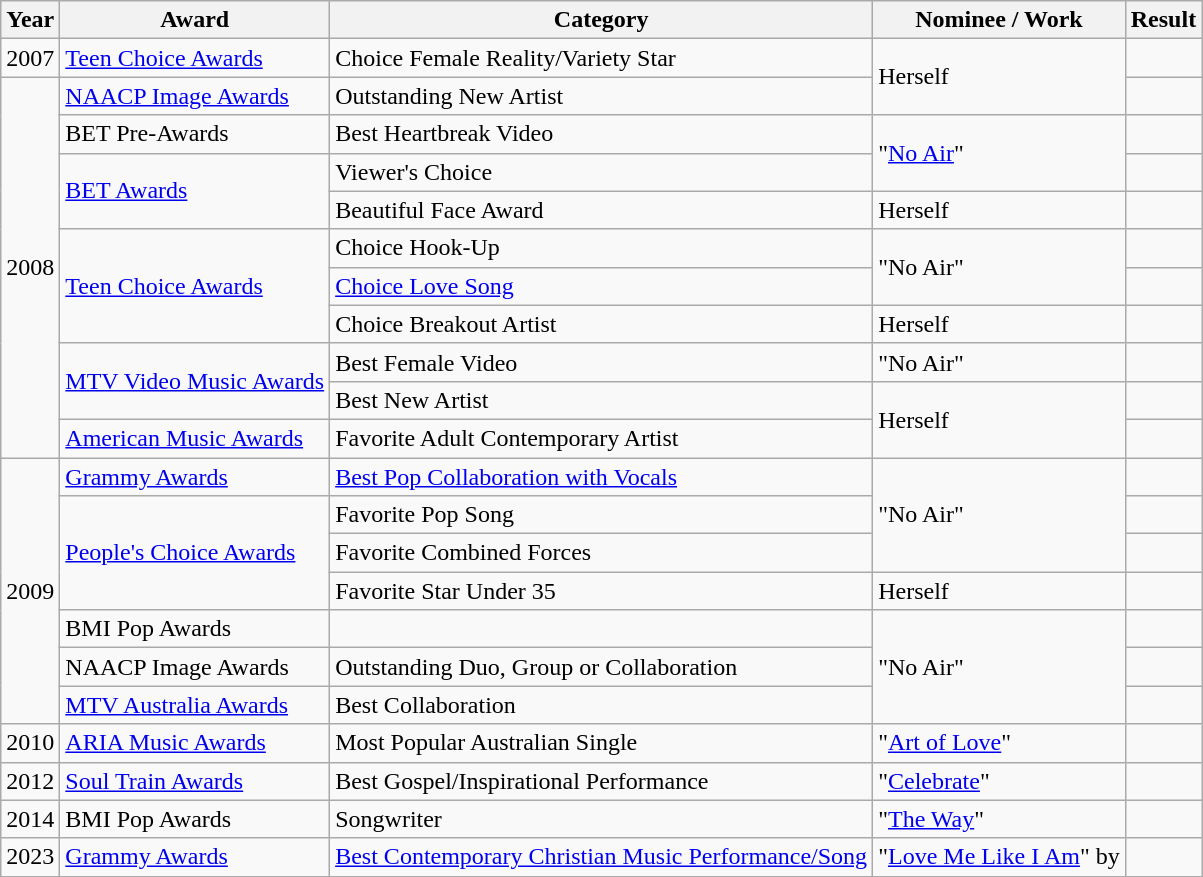<table class="wikitable">
<tr>
<th>Year</th>
<th>Award</th>
<th>Category</th>
<th>Nominee / Work</th>
<th>Result</th>
</tr>
<tr>
<td>2007</td>
<td><a href='#'>Teen Choice Awards</a></td>
<td>Choice Female Reality/Variety Star</td>
<td rowspan="2">Herself</td>
<td></td>
</tr>
<tr>
<td rowspan="10">2008</td>
<td><a href='#'>NAACP Image Awards</a></td>
<td>Outstanding New Artist</td>
<td></td>
</tr>
<tr>
<td>BET Pre-Awards</td>
<td>Best Heartbreak Video</td>
<td rowspan="2">"<a href='#'>No Air</a>"</td>
<td></td>
</tr>
<tr>
<td rowspan="2"><a href='#'>BET Awards</a></td>
<td>Viewer's Choice</td>
<td></td>
</tr>
<tr>
<td>Beautiful Face Award</td>
<td>Herself</td>
<td></td>
</tr>
<tr>
<td rowspan="3"><a href='#'>Teen Choice Awards</a></td>
<td>Choice Hook-Up</td>
<td rowspan="2">"No Air"</td>
<td></td>
</tr>
<tr>
<td><a href='#'>Choice Love Song</a></td>
<td></td>
</tr>
<tr>
<td>Choice Breakout Artist</td>
<td>Herself</td>
<td></td>
</tr>
<tr>
<td rowspan="2"><a href='#'>MTV Video Music Awards</a></td>
<td>Best Female Video</td>
<td>"No Air"</td>
<td></td>
</tr>
<tr>
<td>Best New Artist</td>
<td rowspan="2">Herself</td>
<td></td>
</tr>
<tr>
<td><a href='#'>American Music Awards</a></td>
<td>Favorite Adult Contemporary Artist</td>
<td></td>
</tr>
<tr>
<td rowspan="7">2009</td>
<td><a href='#'>Grammy Awards</a></td>
<td><a href='#'>Best Pop Collaboration with Vocals</a></td>
<td rowspan="3">"No Air"</td>
<td></td>
</tr>
<tr>
<td rowspan="3"><a href='#'>People's Choice Awards</a></td>
<td>Favorite Pop Song</td>
<td></td>
</tr>
<tr>
<td>Favorite Combined Forces</td>
<td></td>
</tr>
<tr>
<td>Favorite Star Under 35</td>
<td>Herself</td>
<td></td>
</tr>
<tr>
<td>BMI Pop Awards</td>
<td></td>
<td rowspan="3">"No Air"</td>
<td></td>
</tr>
<tr>
<td>NAACP Image Awards</td>
<td>Outstanding Duo, Group or Collaboration</td>
<td></td>
</tr>
<tr>
<td><a href='#'>MTV Australia Awards</a></td>
<td>Best Collaboration</td>
<td></td>
</tr>
<tr>
<td>2010</td>
<td><a href='#'>ARIA Music Awards</a></td>
<td>Most Popular Australian Single</td>
<td>"<a href='#'>Art of Love</a>" </td>
<td></td>
</tr>
<tr>
<td>2012</td>
<td><a href='#'>Soul Train Awards</a></td>
<td>Best Gospel/Inspirational Performance</td>
<td>"<a href='#'>Celebrate</a>" </td>
<td></td>
</tr>
<tr>
<td>2014</td>
<td>BMI Pop Awards</td>
<td>Songwriter</td>
<td>"<a href='#'>The Way</a>" </td>
<td></td>
</tr>
<tr>
<td>2023</td>
<td><a href='#'>Grammy Awards</a></td>
<td><a href='#'>Best Contemporary Christian Music Performance/Song</a></td>
<td>"<a href='#'>Love Me Like I Am</a>" by </td>
<td></td>
</tr>
</table>
